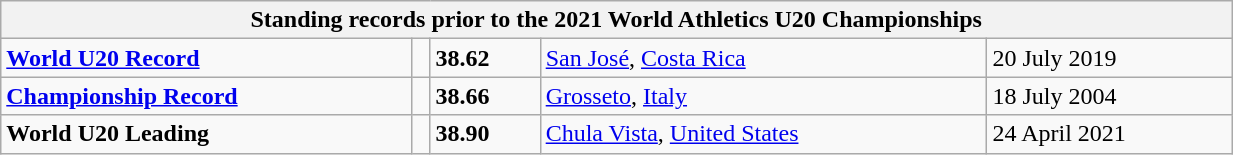<table class="wikitable" width=65%>
<tr>
<th colspan=5>Standing records prior to the 2021 World Athletics U20 Championships</th>
</tr>
<tr>
<td><strong><a href='#'>World U20 Record</a></strong></td>
<td></td>
<td><strong>38.62</strong></td>
<td><a href='#'>San José</a>, <a href='#'>Costa Rica</a></td>
<td>20 July 2019</td>
</tr>
<tr>
<td><strong><a href='#'>Championship Record</a></strong></td>
<td></td>
<td><strong>38.66</strong></td>
<td><a href='#'>Grosseto</a>, <a href='#'>Italy</a></td>
<td>18 July 2004</td>
</tr>
<tr>
<td><strong>World U20 Leading</strong></td>
<td></td>
<td><strong>38.90</strong></td>
<td><a href='#'>Chula Vista</a>, <a href='#'>United States</a></td>
<td>24 April 2021</td>
</tr>
</table>
